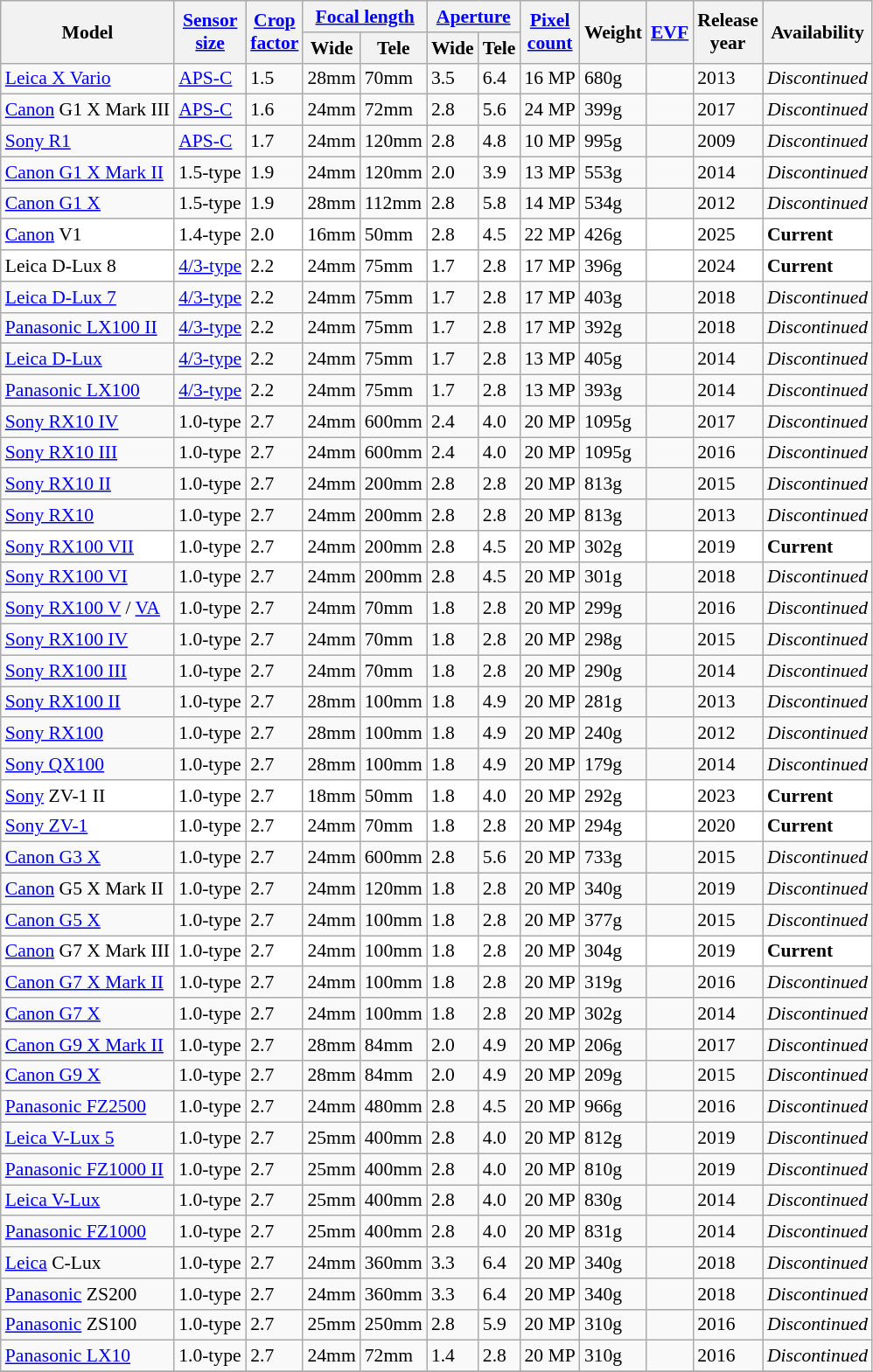<table class="wikitable sortable col3right col4right col5right col6right col7right col8right col9right" style="font-size:90%;white-space:nowrap">
<tr>
<th rowspan=2>Model</th>
<th rowspan=2><a href='#'>Sensor<br>size</a></th>
<th rowspan=2><a href='#'>Crop<br>factor</a></th>
<th colspan=2><a href='#'>Focal length</a></th>
<th colspan=2><a href='#'>Aperture</a></th>
<th rowspan=2><a href='#'>Pixel<br>count</a></th>
<th rowspan=2>Weight</th>
<th rowspan=2><a href='#'>EVF</a></th>
<th rowspan=2>Release<br>year</th>
<th rowspan=2>Availability</th>
</tr>
<tr>
<th>Wide</th>
<th>Tele</th>
<th>Wide</th>
<th>Tele</th>
</tr>
<tr>
<td><a href='#'>Leica X Vario</a></td>
<td><a href='#'>APS-C</a></td>
<td>1.5</td>
<td>28mm</td>
<td>70mm</td>
<td>3.5</td>
<td>6.4</td>
<td>16 MP</td>
<td>680g</td>
<td></td>
<td>2013</td>
<td><em>Discontinued</em></td>
</tr>
<tr>
<td><a href='#'>Canon</a> G1 X Mark III</td>
<td><a href='#'>APS-C</a></td>
<td>1.6</td>
<td>24mm</td>
<td>72mm</td>
<td>2.8</td>
<td>5.6</td>
<td>24 MP</td>
<td>399g</td>
<td></td>
<td>2017</td>
<td><em>Discontinued</em></td>
</tr>
<tr>
<td><a href='#'>Sony R1</a></td>
<td><a href='#'>APS-C</a></td>
<td>1.7</td>
<td>24mm</td>
<td>120mm</td>
<td>2.8</td>
<td>4.8</td>
<td>10 MP</td>
<td>995g</td>
<td></td>
<td>2009</td>
<td><em>Discontinued</em></td>
</tr>
<tr>
<td><a href='#'>Canon G1 X Mark II</a></td>
<td>1.5-type</td>
<td>1.9</td>
<td>24mm</td>
<td>120mm</td>
<td>2.0</td>
<td>3.9</td>
<td>13 MP</td>
<td>553g</td>
<td></td>
<td>2014</td>
<td><em>Discontinued</em></td>
</tr>
<tr>
<td><a href='#'>Canon G1 X</a></td>
<td>1.5-type</td>
<td>1.9</td>
<td>28mm</td>
<td>112mm</td>
<td>2.8</td>
<td>5.8</td>
<td>14 MP</td>
<td>534g</td>
<td></td>
<td>2012</td>
<td><em>Discontinued</em></td>
</tr>
<tr style="background:white">
<td><a href='#'>Canon</a> V1</td>
<td>1.4-type</td>
<td>2.0</td>
<td>16mm</td>
<td>50mm</td>
<td>2.8</td>
<td>4.5</td>
<td>22 MP</td>
<td>426g</td>
<td></td>
<td>2025</td>
<td><strong>Current</strong></td>
</tr>
<tr style="background:white">
<td>Leica D-Lux 8</td>
<td data-sort-value="1.3-type"><a href='#'>4/3-type</a></td>
<td>2.2</td>
<td>24mm</td>
<td>75mm</td>
<td>1.7</td>
<td>2.8</td>
<td>17 MP</td>
<td>396g</td>
<td></td>
<td>2024</td>
<td><strong>Current</strong></td>
</tr>
<tr>
<td><a href='#'>Leica D-Lux 7</a></td>
<td data-sort-value="1.3-type"><a href='#'>4/3-type</a></td>
<td>2.2</td>
<td>24mm</td>
<td>75mm</td>
<td>1.7</td>
<td>2.8</td>
<td>17 MP</td>
<td>403g</td>
<td></td>
<td>2018</td>
<td><em>Discontinued</em></td>
</tr>
<tr>
<td><a href='#'>Panasonic LX100 II</a></td>
<td data-sort-value="1.3-type"><a href='#'>4/3-type</a></td>
<td>2.2</td>
<td>24mm</td>
<td>75mm</td>
<td>1.7</td>
<td>2.8</td>
<td>17 MP</td>
<td>392g</td>
<td></td>
<td>2018</td>
<td><em>Discontinued</em></td>
</tr>
<tr>
<td><a href='#'>Leica D-Lux</a></td>
<td data-sort-value="1.3-type"><a href='#'>4/3-type</a></td>
<td>2.2</td>
<td>24mm</td>
<td>75mm</td>
<td>1.7</td>
<td>2.8</td>
<td>13 MP</td>
<td>405g</td>
<td></td>
<td>2014</td>
<td><em>Discontinued</em></td>
</tr>
<tr>
<td><a href='#'>Panasonic LX100</a></td>
<td data-sort-value="1.3-type"><a href='#'>4/3-type</a></td>
<td>2.2</td>
<td>24mm</td>
<td>75mm</td>
<td>1.7</td>
<td>2.8</td>
<td>13 MP</td>
<td>393g</td>
<td></td>
<td>2014</td>
<td><em>Discontinued</em></td>
</tr>
<tr>
<td><a href='#'>Sony RX10 IV</a></td>
<td>1.0-type</td>
<td>2.7</td>
<td>24mm</td>
<td>600mm</td>
<td>2.4</td>
<td>4.0</td>
<td>20 MP</td>
<td>1095g</td>
<td></td>
<td>2017</td>
<td><em>Discontinued</em></td>
</tr>
<tr>
<td><a href='#'>Sony RX10 III</a></td>
<td>1.0-type</td>
<td>2.7</td>
<td>24mm</td>
<td>600mm</td>
<td>2.4</td>
<td>4.0</td>
<td>20 MP</td>
<td>1095g</td>
<td></td>
<td>2016</td>
<td><em>Discontinued</em></td>
</tr>
<tr>
<td><a href='#'>Sony RX10 II</a></td>
<td>1.0-type</td>
<td>2.7</td>
<td>24mm</td>
<td>200mm</td>
<td>2.8</td>
<td>2.8</td>
<td>20 MP</td>
<td>813g</td>
<td></td>
<td>2015</td>
<td><em>Discontinued</em></td>
</tr>
<tr>
<td><a href='#'>Sony RX10</a></td>
<td>1.0-type</td>
<td>2.7</td>
<td>24mm</td>
<td>200mm</td>
<td>2.8</td>
<td>2.8</td>
<td>20 MP</td>
<td>813g</td>
<td></td>
<td>2013</td>
<td><em>Discontinued</em></td>
</tr>
<tr style="background:white">
<td><a href='#'>Sony RX100 VII</a></td>
<td>1.0-type</td>
<td>2.7</td>
<td>24mm</td>
<td>200mm</td>
<td>2.8</td>
<td>4.5</td>
<td>20 MP</td>
<td>302g</td>
<td></td>
<td>2019</td>
<td><strong>Current</strong></td>
</tr>
<tr>
<td><a href='#'>Sony RX100 VI</a></td>
<td>1.0-type</td>
<td>2.7</td>
<td>24mm</td>
<td>200mm</td>
<td>2.8</td>
<td>4.5</td>
<td>20 MP</td>
<td>301g</td>
<td></td>
<td>2018</td>
<td><em>Discontinued</em></td>
</tr>
<tr>
<td><a href='#'>Sony RX100 V</a> / <a href='#'>VA</a></td>
<td>1.0-type</td>
<td>2.7</td>
<td>24mm</td>
<td>70mm</td>
<td>1.8</td>
<td>2.8</td>
<td>20 MP</td>
<td>299g</td>
<td></td>
<td>2016</td>
<td><em>Discontinued</em></td>
</tr>
<tr>
<td><a href='#'>Sony RX100 IV</a></td>
<td>1.0-type</td>
<td>2.7</td>
<td>24mm</td>
<td>70mm</td>
<td>1.8</td>
<td>2.8</td>
<td>20 MP</td>
<td>298g</td>
<td></td>
<td>2015</td>
<td><em>Discontinued</em></td>
</tr>
<tr>
<td><a href='#'>Sony RX100 III</a></td>
<td>1.0-type</td>
<td>2.7</td>
<td>24mm</td>
<td>70mm</td>
<td>1.8</td>
<td>2.8</td>
<td>20 MP</td>
<td>290g</td>
<td></td>
<td>2014</td>
<td><em>Discontinued</em></td>
</tr>
<tr>
<td><a href='#'>Sony RX100 II</a></td>
<td>1.0-type</td>
<td>2.7</td>
<td>28mm</td>
<td>100mm</td>
<td>1.8</td>
<td>4.9</td>
<td>20 MP</td>
<td>281g</td>
<td></td>
<td>2013</td>
<td><em>Discontinued</em></td>
</tr>
<tr>
<td><a href='#'>Sony RX100</a></td>
<td>1.0-type</td>
<td>2.7</td>
<td>28mm</td>
<td>100mm</td>
<td>1.8</td>
<td>4.9</td>
<td>20 MP</td>
<td>240g</td>
<td></td>
<td>2012</td>
<td><em>Discontinued</em></td>
</tr>
<tr>
<td><a href='#'>Sony QX100</a></td>
<td>1.0-type</td>
<td>2.7</td>
<td>28mm</td>
<td>100mm</td>
<td>1.8</td>
<td>4.9</td>
<td>20 MP</td>
<td>179g</td>
<td></td>
<td>2014</td>
<td><em>Discontinued</em></td>
</tr>
<tr style="background:white">
<td><a href='#'>Sony</a> ZV-1 II</td>
<td>1.0-type</td>
<td>2.7</td>
<td>18mm</td>
<td>50mm</td>
<td>1.8</td>
<td>4.0</td>
<td>20 MP</td>
<td>292g</td>
<td></td>
<td>2023</td>
<td><strong>Current</strong></td>
</tr>
<tr style="background:white">
<td><a href='#'>Sony ZV-1</a></td>
<td>1.0-type</td>
<td>2.7</td>
<td>24mm</td>
<td>70mm</td>
<td>1.8</td>
<td>2.8</td>
<td>20 MP</td>
<td>294g</td>
<td></td>
<td>2020</td>
<td><strong>Current</strong></td>
</tr>
<tr>
<td><a href='#'>Canon G3 X</a></td>
<td>1.0-type</td>
<td>2.7</td>
<td>24mm</td>
<td>600mm</td>
<td>2.8</td>
<td>5.6</td>
<td>20 MP</td>
<td>733g</td>
<td></td>
<td>2015</td>
<td><em>Discontinued</em></td>
</tr>
<tr>
<td><a href='#'>Canon</a> G5 X Mark II</td>
<td>1.0-type</td>
<td>2.7</td>
<td>24mm</td>
<td>120mm</td>
<td>1.8</td>
<td>2.8</td>
<td>20 MP</td>
<td>340g</td>
<td></td>
<td>2019</td>
<td><em>Discontinued</em></td>
</tr>
<tr>
<td><a href='#'>Canon G5 X</a></td>
<td>1.0-type</td>
<td>2.7</td>
<td>24mm</td>
<td>100mm</td>
<td>1.8</td>
<td>2.8</td>
<td>20 MP</td>
<td>377g</td>
<td></td>
<td>2015</td>
<td><em>Discontinued</em></td>
</tr>
<tr style="background:white">
<td><a href='#'>Canon</a> G7 X Mark III</td>
<td>1.0-type</td>
<td>2.7</td>
<td>24mm</td>
<td>100mm</td>
<td>1.8</td>
<td>2.8</td>
<td>20 MP</td>
<td>304g</td>
<td></td>
<td>2019</td>
<td><strong>Current</strong></td>
</tr>
<tr>
<td><a href='#'>Canon G7 X Mark II</a></td>
<td>1.0-type</td>
<td>2.7</td>
<td>24mm</td>
<td>100mm</td>
<td>1.8</td>
<td>2.8</td>
<td>20 MP</td>
<td>319g</td>
<td></td>
<td>2016</td>
<td><em>Discontinued</em></td>
</tr>
<tr>
<td><a href='#'>Canon G7 X</a></td>
<td>1.0-type</td>
<td>2.7</td>
<td>24mm</td>
<td>100mm</td>
<td>1.8</td>
<td>2.8</td>
<td>20 MP</td>
<td>302g</td>
<td></td>
<td>2014</td>
<td><em>Discontinued</em></td>
</tr>
<tr>
<td><a href='#'>Canon G9 X Mark II</a></td>
<td>1.0-type</td>
<td>2.7</td>
<td>28mm</td>
<td>84mm</td>
<td>2.0</td>
<td>4.9</td>
<td>20 MP</td>
<td>206g</td>
<td></td>
<td>2017</td>
<td><em>Discontinued</em></td>
</tr>
<tr>
<td><a href='#'>Canon G9 X</a></td>
<td>1.0-type</td>
<td>2.7</td>
<td>28mm</td>
<td>84mm</td>
<td>2.0</td>
<td>4.9</td>
<td>20 MP</td>
<td>209g</td>
<td></td>
<td>2015</td>
<td><em>Discontinued</em></td>
</tr>
<tr>
<td><a href='#'>Panasonic FZ2500</a></td>
<td>1.0-type</td>
<td>2.7</td>
<td>24mm</td>
<td>480mm</td>
<td>2.8</td>
<td>4.5</td>
<td>20 MP</td>
<td>966g</td>
<td></td>
<td>2016</td>
<td><em>Discontinued</em></td>
</tr>
<tr>
<td><a href='#'>Leica V-Lux 5</a></td>
<td>1.0-type</td>
<td>2.7</td>
<td>25mm</td>
<td>400mm</td>
<td>2.8</td>
<td>4.0</td>
<td>20 MP</td>
<td>812g</td>
<td></td>
<td>2019</td>
<td><em>Discontinued</em></td>
</tr>
<tr>
<td><a href='#'>Panasonic FZ1000 II</a></td>
<td>1.0-type</td>
<td>2.7</td>
<td>25mm</td>
<td>400mm</td>
<td>2.8</td>
<td>4.0</td>
<td>20 MP</td>
<td>810g</td>
<td></td>
<td>2019</td>
<td><em>Discontinued</em></td>
</tr>
<tr>
<td><a href='#'>Leica V-Lux</a></td>
<td>1.0-type</td>
<td>2.7</td>
<td>25mm</td>
<td>400mm</td>
<td>2.8</td>
<td>4.0</td>
<td>20 MP</td>
<td>830g</td>
<td></td>
<td>2014</td>
<td><em>Discontinued</em></td>
</tr>
<tr>
<td><a href='#'>Panasonic FZ1000</a></td>
<td>1.0-type</td>
<td>2.7</td>
<td>25mm</td>
<td>400mm</td>
<td>2.8</td>
<td>4.0</td>
<td>20 MP</td>
<td>831g</td>
<td></td>
<td>2014</td>
<td><em>Discontinued</em></td>
</tr>
<tr>
<td><a href='#'>Leica</a> C-Lux</td>
<td>1.0-type</td>
<td>2.7</td>
<td>24mm</td>
<td>360mm</td>
<td>3.3</td>
<td>6.4</td>
<td>20 MP</td>
<td>340g</td>
<td></td>
<td>2018</td>
<td><em>Discontinued</em></td>
</tr>
<tr>
<td><a href='#'>Panasonic</a> ZS200</td>
<td>1.0-type</td>
<td>2.7</td>
<td>24mm</td>
<td>360mm</td>
<td>3.3</td>
<td>6.4</td>
<td>20 MP</td>
<td>340g</td>
<td></td>
<td>2018</td>
<td><em>Discontinued</em></td>
</tr>
<tr>
<td><a href='#'>Panasonic</a> ZS100</td>
<td>1.0-type</td>
<td>2.7</td>
<td>25mm</td>
<td>250mm</td>
<td>2.8</td>
<td>5.9</td>
<td>20 MP</td>
<td>310g</td>
<td></td>
<td>2016</td>
<td><em>Discontinued</em></td>
</tr>
<tr>
<td><a href='#'>Panasonic LX10</a></td>
<td>1.0-type</td>
<td>2.7</td>
<td>24mm</td>
<td>72mm</td>
<td>1.4</td>
<td>2.8</td>
<td>20 MP</td>
<td>310g</td>
<td></td>
<td>2016</td>
<td><em>Discontinued</em></td>
</tr>
<tr>
</tr>
</table>
